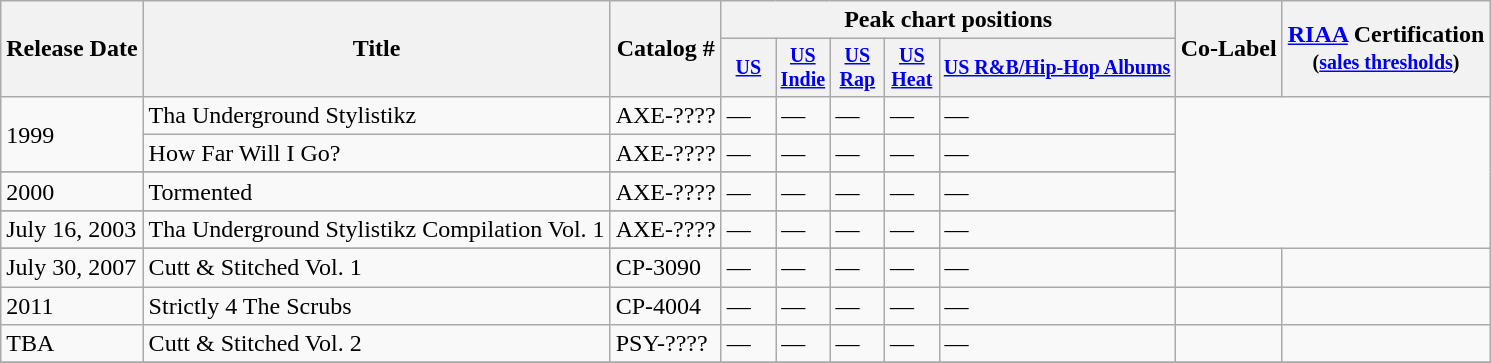<table class="wikitable">
<tr>
<th rowspan="2">Release Date</th>
<th rowspan="2">Title</th>
<th rowspan="2">Catalog #</th>
<th colspan="5">Peak chart positions</th>
<th rowspan="2">Co-Label</th>
<th rowspan="2"><a href='#'>RIAA</a> Certification<br><small>(<a href='#'>sales thresholds</a>)</small></th>
</tr>
<tr style="font-size:smaller;">
<th style="width:30px;"><a href='#'>US</a></th>
<th style="width:30px;"><a href='#'>US Indie</a></th>
<th style="width:30px;"><a href='#'>US Rap</a></th>
<th style="width:30px;"><a href='#'>US Heat</a></th>
<th style="sidth:30px;"><a href='#'>US R&B/Hip-Hop Albums</a></th>
</tr>
<tr>
<td rowspan="2">1999</td>
<td>Tha Underground Stylistikz</td>
<td>AXE-????</td>
<td>—</td>
<td>—</td>
<td>—</td>
<td>—</td>
<td>—</td>
</tr>
<tr>
<td>How Far Will I Go?</td>
<td>AXE-????</td>
<td>—</td>
<td>—</td>
<td>—</td>
<td>—</td>
<td>—</td>
</tr>
<tr>
</tr>
<tr>
<td>2000</td>
<td>Tormented</td>
<td>AXE-????</td>
<td>—</td>
<td>—</td>
<td>—</td>
<td>—</td>
<td>—</td>
</tr>
<tr>
</tr>
<tr>
<td>July 16, 2003</td>
<td>Tha Underground Stylistikz Compilation Vol. 1</td>
<td>AXE-????</td>
<td>—</td>
<td>—</td>
<td>—</td>
<td>—</td>
<td>—</td>
</tr>
<tr>
</tr>
<tr>
<td>July 30, 2007</td>
<td>Cutt & Stitched Vol. 1</td>
<td>CP-3090</td>
<td>—</td>
<td>—</td>
<td>—</td>
<td>—</td>
<td>—</td>
<td></td>
<td></td>
</tr>
<tr>
<td>2011</td>
<td>Strictly 4 The Scrubs</td>
<td>CP-4004</td>
<td>—</td>
<td>—</td>
<td>—</td>
<td>—</td>
<td>—</td>
<td></td>
<td></td>
</tr>
<tr>
<td>TBA</td>
<td>Cutt & Stitched Vol. 2</td>
<td>PSY-????</td>
<td>—</td>
<td>—</td>
<td>—</td>
<td>—</td>
<td>—</td>
<td></td>
<td></td>
</tr>
<tr>
</tr>
</table>
